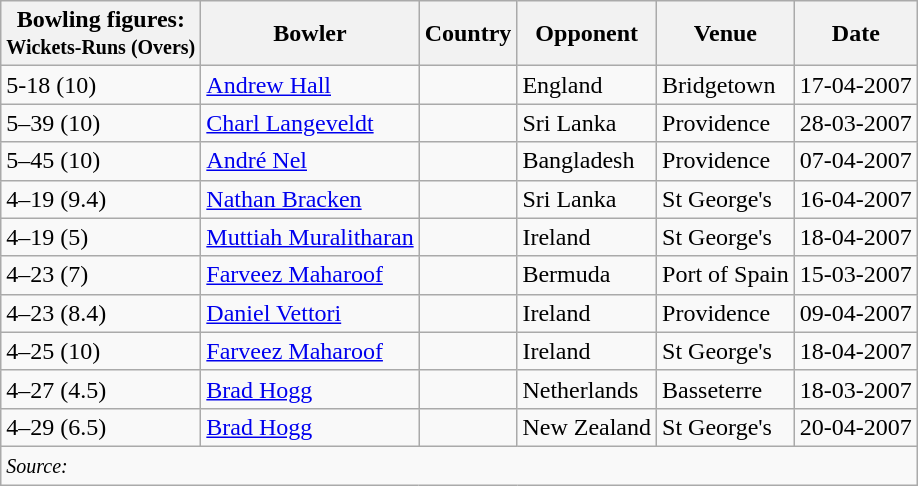<table class="wikitable">
<tr>
<th>Bowling figures:<br><small>Wickets-Runs (Overs)</small></th>
<th>Bowler</th>
<th>Country</th>
<th>Opponent</th>
<th>Venue</th>
<th>Date</th>
</tr>
<tr>
<td>5-18 (10)</td>
<td><a href='#'>Andrew Hall</a></td>
<td></td>
<td>England</td>
<td>Bridgetown</td>
<td>17-04-2007</td>
</tr>
<tr>
<td>5–39 (10)</td>
<td><a href='#'>Charl Langeveldt</a></td>
<td></td>
<td>Sri Lanka</td>
<td>Providence</td>
<td>28-03-2007</td>
</tr>
<tr>
<td>5–45 (10)</td>
<td><a href='#'>André Nel</a></td>
<td></td>
<td>Bangladesh</td>
<td>Providence</td>
<td>07-04-2007</td>
</tr>
<tr>
<td>4–19 (9.4)</td>
<td><a href='#'>Nathan Bracken</a></td>
<td></td>
<td>Sri Lanka</td>
<td>St George's</td>
<td>16-04-2007</td>
</tr>
<tr>
<td>4–19 (5)</td>
<td><a href='#'>Muttiah Muralitharan</a></td>
<td></td>
<td>Ireland</td>
<td>St George's</td>
<td>18-04-2007</td>
</tr>
<tr>
<td>4–23 (7)</td>
<td><a href='#'>Farveez Maharoof</a></td>
<td></td>
<td>Bermuda</td>
<td>Port of Spain</td>
<td>15-03-2007</td>
</tr>
<tr>
<td>4–23 (8.4)</td>
<td><a href='#'>Daniel Vettori</a></td>
<td></td>
<td>Ireland</td>
<td>Providence</td>
<td>09-04-2007</td>
</tr>
<tr>
<td>4–25 (10)</td>
<td><a href='#'>Farveez Maharoof</a></td>
<td></td>
<td>Ireland</td>
<td>St George's</td>
<td>18-04-2007</td>
</tr>
<tr>
<td>4–27 (4.5)</td>
<td><a href='#'>Brad Hogg</a></td>
<td></td>
<td>Netherlands</td>
<td>Basseterre</td>
<td>18-03-2007</td>
</tr>
<tr>
<td>4–29 (6.5)</td>
<td><a href='#'>Brad Hogg</a></td>
<td></td>
<td>New Zealand</td>
<td>St George's</td>
<td>20-04-2007</td>
</tr>
<tr>
<td colspan=6><small><em>Source: </em></small></td>
</tr>
</table>
